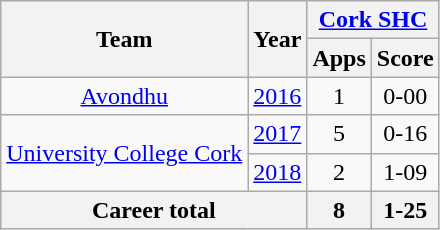<table class="wikitable" style="text-align:center">
<tr>
<th rowspan="2">Team</th>
<th rowspan="2">Year</th>
<th colspan="2"><a href='#'>Cork SHC</a></th>
</tr>
<tr>
<th>Apps</th>
<th>Score</th>
</tr>
<tr>
<td rowspan="1"><a href='#'>Avondhu</a></td>
<td><a href='#'>2016</a></td>
<td>1</td>
<td>0-00</td>
</tr>
<tr>
<td rowspan="2"><a href='#'>University College Cork</a></td>
<td><a href='#'>2017</a></td>
<td>5</td>
<td>0-16</td>
</tr>
<tr>
<td><a href='#'>2018</a></td>
<td>2</td>
<td>1-09</td>
</tr>
<tr>
<th colspan="2">Career total</th>
<th>8</th>
<th>1-25</th>
</tr>
</table>
